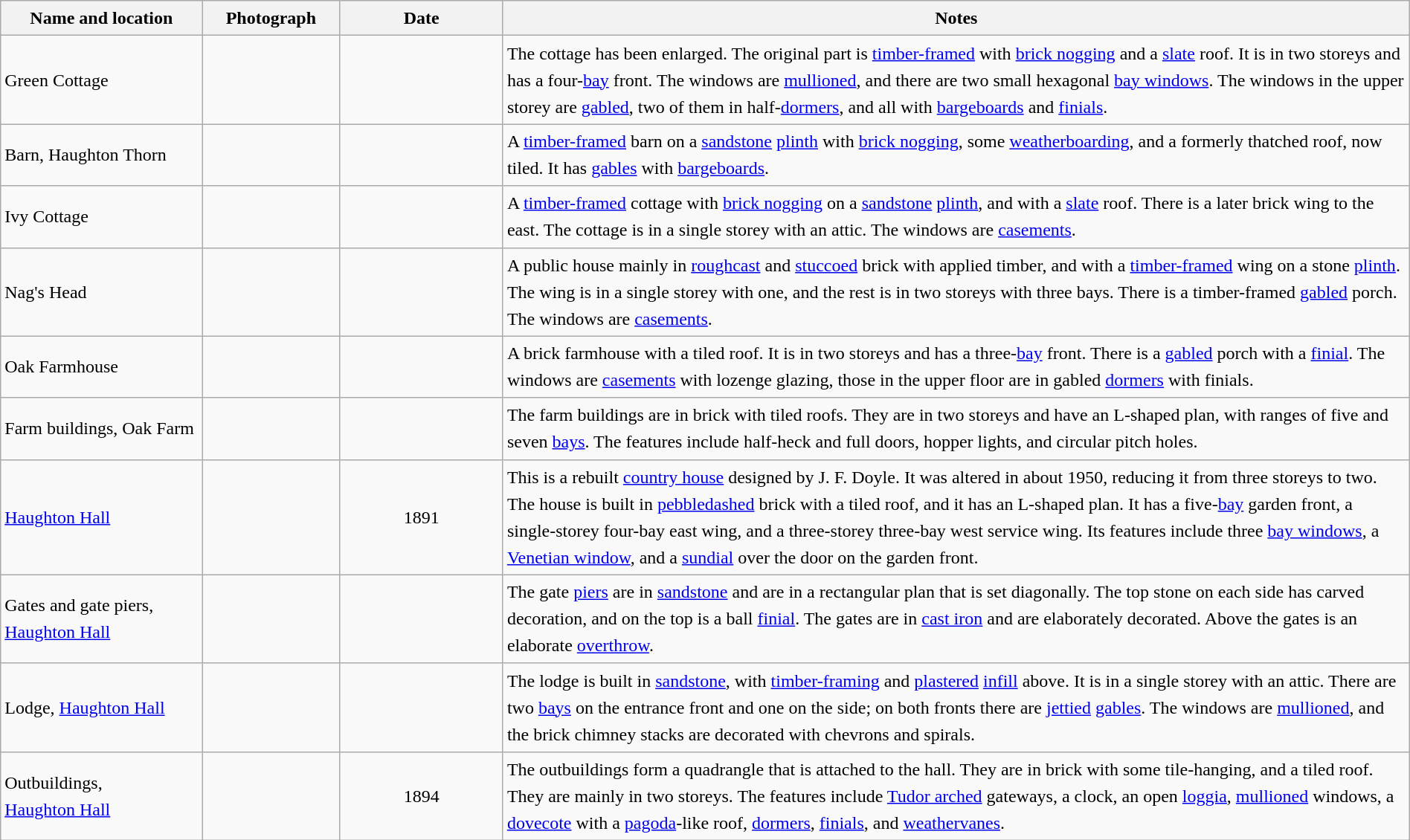<table class="wikitable sortable plainrowheaders" style="width:100%;border:0px;text-align:left;line-height:150%;">
<tr>
<th scope="col" style="width:150px">Name and location</th>
<th scope="col" style="width:100px" class="unsortable">Photograph</th>
<th scope="col" style="width:120px">Date</th>
<th scope="col" style="width:700px" class="unsortable">Notes</th>
</tr>
<tr>
<td>Green Cottage<br><small></small></td>
<td></td>
<td align="center"></td>
<td>The cottage has been enlarged. The original part is <a href='#'>timber-framed</a> with <a href='#'>brick nogging</a> and a <a href='#'>slate</a> roof. It is in two storeys and has a four-<a href='#'>bay</a> front. The windows are <a href='#'>mullioned</a>, and there are two small hexagonal <a href='#'>bay windows</a>. The windows in the upper storey are <a href='#'>gabled</a>, two of them in half-<a href='#'>dormers</a>, and all with <a href='#'>bargeboards</a> and <a href='#'>finials</a>.</td>
</tr>
<tr>
<td>Barn, Haughton Thorn<br><small></small></td>
<td></td>
<td align="center"></td>
<td>A <a href='#'>timber-framed</a> barn on a <a href='#'>sandstone</a> <a href='#'>plinth</a> with <a href='#'>brick nogging</a>, some <a href='#'>weatherboarding</a>, and a formerly thatched roof, now tiled. It has <a href='#'>gables</a> with <a href='#'>bargeboards</a>.</td>
</tr>
<tr>
<td>Ivy Cottage<br><small></small></td>
<td></td>
<td align="center"></td>
<td>A <a href='#'>timber-framed</a> cottage with <a href='#'>brick nogging</a> on a <a href='#'>sandstone</a> <a href='#'>plinth</a>, and with a <a href='#'>slate</a> roof. There is a later brick wing to the east. The cottage is in a single storey with an attic. The windows are <a href='#'>casements</a>.</td>
</tr>
<tr>
<td>Nag's Head<br><small></small></td>
<td></td>
<td align="center"></td>
<td>A public house mainly in <a href='#'>roughcast</a> and <a href='#'>stuccoed</a> brick with applied timber, and with a <a href='#'>timber-framed</a> wing on a stone <a href='#'>plinth</a>. The wing is in a single storey with one, and the rest is in two storeys with three bays. There is a timber-framed <a href='#'>gabled</a> porch. The windows are <a href='#'>casements</a>.</td>
</tr>
<tr>
<td>Oak Farmhouse<br><small></small></td>
<td></td>
<td align="center"></td>
<td>A brick farmhouse with a tiled roof. It is in two storeys and has a three-<a href='#'>bay</a> front. There is a <a href='#'>gabled</a> porch with a <a href='#'>finial</a>. The windows are <a href='#'>casements</a> with lozenge glazing, those in the upper floor are in gabled <a href='#'>dormers</a> with finials.</td>
</tr>
<tr>
<td>Farm buildings, Oak Farm<br><small></small></td>
<td></td>
<td align="center"></td>
<td>The farm buildings are in brick with tiled roofs. They are in two storeys and have an L-shaped plan, with ranges of five and seven <a href='#'>bays</a>. The features include half-heck and full doors, hopper lights, and circular pitch holes.</td>
</tr>
<tr>
<td><a href='#'>Haughton Hall</a><br><small></small></td>
<td></td>
<td align="center">1891</td>
<td>This is a rebuilt <a href='#'>country house</a> designed by J. F. Doyle. It was altered in about 1950, reducing it from three storeys to two. The house is built in <a href='#'>pebbledashed</a> brick with a tiled roof, and it has an L-shaped plan. It has a five-<a href='#'>bay</a> garden front, a single-storey four-bay east wing, and a three-storey three-bay west service wing. Its features include three <a href='#'>bay windows</a>, a <a href='#'>Venetian window</a>, and a <a href='#'>sundial</a> over the door on the garden front.</td>
</tr>
<tr>
<td>Gates and gate piers,<br><a href='#'>Haughton Hall</a><br><small></small></td>
<td></td>
<td align="center"></td>
<td>The gate <a href='#'>piers</a> are in <a href='#'>sandstone</a> and are in a rectangular plan that is set diagonally. The top stone on each side has carved decoration, and on the top is a ball <a href='#'>finial</a>. The gates are in <a href='#'>cast iron</a> and are elaborately decorated. Above the gates is an elaborate <a href='#'>overthrow</a>.</td>
</tr>
<tr>
<td>Lodge, <a href='#'>Haughton Hall</a><br><small></small></td>
<td></td>
<td align="center"></td>
<td>The lodge is built in <a href='#'>sandstone</a>, with <a href='#'>timber-framing</a> and <a href='#'>plastered</a> <a href='#'>infill</a> above. It is in a single storey with an attic. There are two <a href='#'>bays</a> on the entrance front and one on the side; on both fronts there are <a href='#'>jettied</a> <a href='#'>gables</a>. The windows are <a href='#'>mullioned</a>, and the brick chimney stacks are decorated with chevrons and spirals.</td>
</tr>
<tr>
<td>Outbuildings,<br><a href='#'>Haughton Hall</a><br><small></small></td>
<td></td>
<td align="center">1894</td>
<td>The outbuildings form a quadrangle that is attached to the hall. They are in brick with some tile-hanging, and a tiled roof. They are mainly in two storeys. The features include <a href='#'>Tudor arched</a> gateways, a clock, an open <a href='#'>loggia</a>, <a href='#'>mullioned</a> windows, a <a href='#'>dovecote</a> with a <a href='#'>pagoda</a>-like roof, <a href='#'>dormers</a>, <a href='#'>finials</a>, and <a href='#'>weathervanes</a>.</td>
</tr>
<tr>
</tr>
</table>
